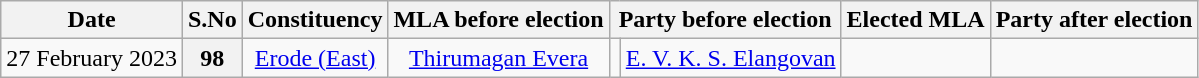<table class="wikitable sortable" style="text-align:center;">
<tr>
<th>Date</th>
<th>S.No</th>
<th>Constituency</th>
<th>MLA before election</th>
<th colspan="2">Party before election</th>
<th>Elected MLA</th>
<th colspan="2">Party after election</th>
</tr>
<tr>
<td>27 February 2023</td>
<th>98</th>
<td><a href='#'>Erode (East)</a></td>
<td><a href='#'>Thirumagan Evera</a></td>
<td></td>
<td><a href='#'>E. V. K. S. Elangovan</a></td>
<td></td>
</tr>
</table>
